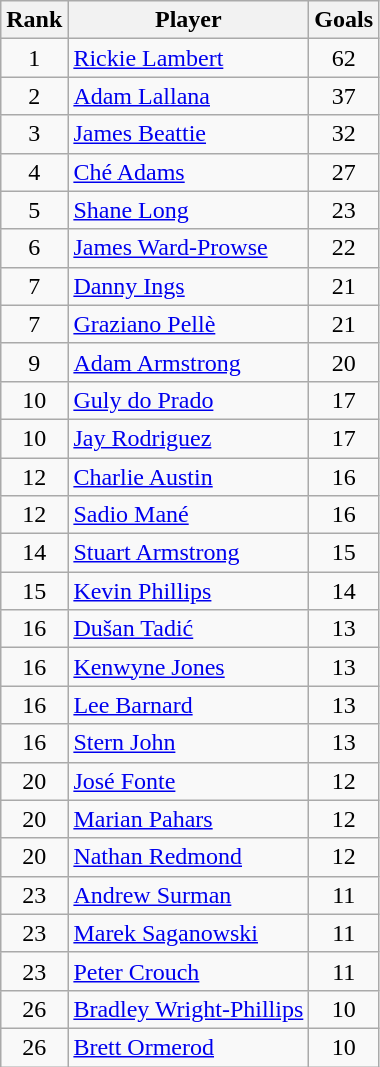<table class="wikitable" style="text-align:center">
<tr>
<th>Rank</th>
<th>Player</th>
<th>Goals</th>
</tr>
<tr>
<td>1</td>
<td align="left"> <a href='#'>Rickie Lambert</a></td>
<td>62</td>
</tr>
<tr>
<td>2</td>
<td align="left"> <a href='#'>Adam Lallana</a></td>
<td>37</td>
</tr>
<tr>
<td>3</td>
<td align="left"> <a href='#'>James Beattie</a></td>
<td>32</td>
</tr>
<tr>
<td>4</td>
<td align="left"> <a href='#'>Ché Adams</a></td>
<td>27</td>
</tr>
<tr>
<td>5</td>
<td align="left"> <a href='#'>Shane Long</a></td>
<td>23</td>
</tr>
<tr>
<td>6</td>
<td align="left"> <a href='#'>James Ward-Prowse</a></td>
<td>22</td>
</tr>
<tr>
<td>7</td>
<td align="left"> <a href='#'>Danny Ings</a></td>
<td>21</td>
</tr>
<tr>
<td>7</td>
<td align="left"> <a href='#'>Graziano Pellè</a></td>
<td>21</td>
</tr>
<tr>
<td>9</td>
<td align="left"> <a href='#'>Adam Armstrong</a></td>
<td>20</td>
</tr>
<tr>
<td>10</td>
<td align="left"> <a href='#'>Guly do Prado</a></td>
<td>17</td>
</tr>
<tr>
<td>10</td>
<td align="left"> <a href='#'>Jay Rodriguez</a></td>
<td>17</td>
</tr>
<tr>
<td>12</td>
<td align="left"> <a href='#'>Charlie Austin</a></td>
<td>16</td>
</tr>
<tr>
<td>12</td>
<td align="left"> <a href='#'>Sadio Mané</a></td>
<td>16</td>
</tr>
<tr>
<td>14</td>
<td align="left"> <a href='#'>Stuart Armstrong</a></td>
<td>15</td>
</tr>
<tr>
<td>15</td>
<td align="left"> <a href='#'>Kevin Phillips</a></td>
<td>14</td>
</tr>
<tr>
<td>16</td>
<td align="left"> <a href='#'>Dušan Tadić</a></td>
<td>13</td>
</tr>
<tr>
<td>16</td>
<td align="left"> <a href='#'>Kenwyne Jones</a></td>
<td>13</td>
</tr>
<tr>
<td>16</td>
<td align="left"> <a href='#'>Lee Barnard</a></td>
<td>13</td>
</tr>
<tr>
<td>16</td>
<td align="left"> <a href='#'>Stern John</a></td>
<td>13</td>
</tr>
<tr>
<td>20</td>
<td align="left"> <a href='#'>José Fonte</a></td>
<td>12</td>
</tr>
<tr>
<td>20</td>
<td align="left"> <a href='#'>Marian Pahars</a></td>
<td>12</td>
</tr>
<tr>
<td>20</td>
<td align="left"> <a href='#'>Nathan Redmond</a></td>
<td>12</td>
</tr>
<tr>
<td>23</td>
<td align="left"> <a href='#'>Andrew Surman</a></td>
<td>11</td>
</tr>
<tr>
<td>23</td>
<td align="left"> <a href='#'>Marek Saganowski</a></td>
<td>11</td>
</tr>
<tr>
<td>23</td>
<td align="left"> <a href='#'>Peter Crouch</a></td>
<td>11</td>
</tr>
<tr>
<td>26</td>
<td align="left"> <a href='#'>Bradley Wright-Phillips</a></td>
<td>10</td>
</tr>
<tr>
<td>26</td>
<td align="left"> <a href='#'>Brett Ormerod</a></td>
<td>10</td>
</tr>
</table>
